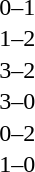<table cellspacing=1 width=70%>
<tr>
<th width=25%></th>
<th width=30%></th>
<th width=15%></th>
<th width=30%></th>
</tr>
<tr>
<td></td>
<td align=right></td>
<td align=center>0–1</td>
<td></td>
</tr>
<tr>
<td></td>
<td align=right></td>
<td align=center>1–2</td>
<td></td>
</tr>
<tr>
<td></td>
<td align=right></td>
<td align=center>3–2</td>
<td></td>
</tr>
<tr>
<td></td>
<td align=right></td>
<td align=center>3–0</td>
<td></td>
</tr>
<tr>
<td></td>
<td align=right></td>
<td align=center>0–2</td>
<td></td>
</tr>
<tr>
<td></td>
<td align=right></td>
<td align=center>1–0</td>
<td></td>
</tr>
</table>
